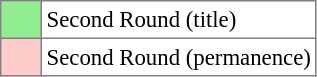<table bgcolor="#f7f8ff" cellpadding="3" cellspacing="0" border="1" style="font-size: 95%; border: gray solid 1px; border-collapse: collapse;text-align:center;">
<tr>
<td style="background: #90EE90;" width="20"></td>
<td bgcolor="#ffffff" align="left">Second Round (title)</td>
</tr>
<tr>
<td style="background: #FFCCCC;" width="20"></td>
<td bgcolor="#ffffff" align="left">Second Round (permanence)</td>
</tr>
</table>
